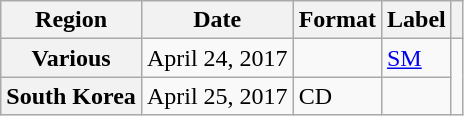<table class="wikitable plainrowheaders">
<tr>
<th scope="col">Region</th>
<th scope="col">Date</th>
<th scope="col">Format</th>
<th scope="col">Label</th>
<th scope="col"></th>
</tr>
<tr>
<th scope="row">Various</th>
<td>April 24, 2017</td>
<td></td>
<td><a href='#'>SM</a></td>
<td rowspan="2" style="text-align:center"></td>
</tr>
<tr>
<th scope="row">South Korea</th>
<td>April 25, 2017</td>
<td>CD</td>
<td></td>
</tr>
</table>
